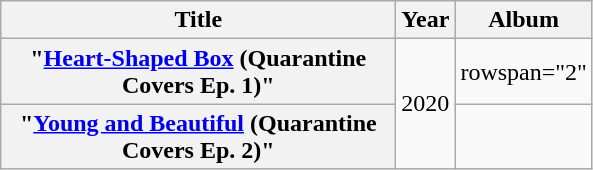<table class="wikitable plainrowheaders" style="text-align:center;">
<tr>
<th scope="col" style="width:16em;">Title</th>
<th scope="col" style="width:1em;">Year</th>
<th scope="col">Album</th>
</tr>
<tr>
<th scope="row">"<a href='#'>Heart-Shaped Box</a> (Quarantine Covers Ep. 1)"</th>
<td rowspan="2">2020</td>
<td>rowspan="2" </td>
</tr>
<tr>
<th scope="row">"<a href='#'>Young and Beautiful</a> (Quarantine Covers Ep. 2)"</th>
</tr>
</table>
